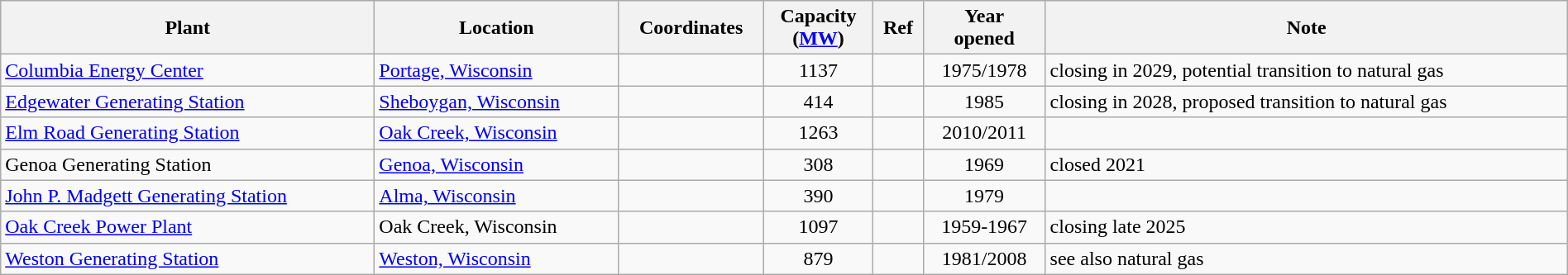<table class="wikitable sortable" width="100%">
<tr>
<th>Plant</th>
<th>Location</th>
<th>Coordinates</th>
<th>Capacity<br>(<a href='#'>MW</a>)</th>
<th>Ref</th>
<th>Year<br>opened</th>
<th>Note</th>
</tr>
<tr>
<td><a href='#'>Columbia Energy Center</a></td>
<td><a href='#'>Portage, Wisconsin</a></td>
<td></td>
<td align="center">1137</td>
<td></td>
<td align="center">1975/1978</td>
<td>closing in 2029, potential transition to natural gas</td>
</tr>
<tr>
<td><a href='#'>Edgewater Generating Station</a></td>
<td><a href='#'>Sheboygan, Wisconsin</a></td>
<td></td>
<td align="center">414</td>
<td></td>
<td align="center">1985</td>
<td>closing in 2028, proposed transition to natural gas</td>
</tr>
<tr>
<td><a href='#'>Elm Road Generating Station</a></td>
<td><a href='#'>Oak Creek, Wisconsin</a></td>
<td></td>
<td align="center">1263</td>
<td></td>
<td align="center">2010/2011</td>
<td></td>
</tr>
<tr>
<td>Genoa Generating Station</td>
<td><a href='#'>Genoa, Wisconsin</a></td>
<td></td>
<td align="center">308</td>
<td></td>
<td align="center">1969</td>
<td>closed 2021</td>
</tr>
<tr>
<td><a href='#'>John P. Madgett Generating Station</a></td>
<td><a href='#'>Alma, Wisconsin</a></td>
<td></td>
<td align="center">390</td>
<td></td>
<td align="center">1979</td>
<td></td>
</tr>
<tr>
<td><a href='#'>Oak Creek Power Plant</a></td>
<td>Oak Creek, Wisconsin</td>
<td></td>
<td align="center">1097</td>
<td></td>
<td align="center">1959-1967</td>
<td>closing late 2025</td>
</tr>
<tr>
<td><a href='#'>Weston Generating Station</a></td>
<td><a href='#'>Weston, Wisconsin</a></td>
<td></td>
<td align="center">879</td>
<td></td>
<td align="center">1981/2008</td>
<td>see also natural gas</td>
</tr>
</table>
